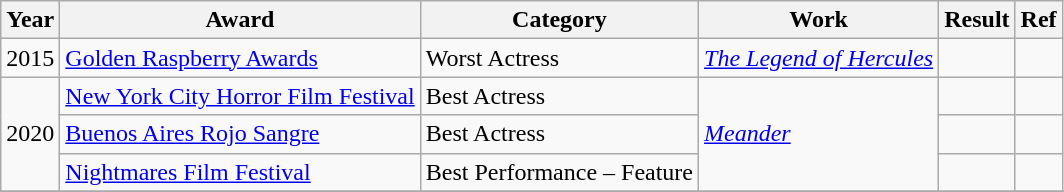<table class="wikitable plainrowheaders">
<tr>
<th>Year</th>
<th>Award</th>
<th>Category</th>
<th>Work</th>
<th>Result</th>
<th>Ref</th>
</tr>
<tr>
<td>2015</td>
<td><a href='#'>Golden Raspberry Awards</a></td>
<td>Worst Actress</td>
<td><em><a href='#'>The Legend of Hercules</a></em></td>
<td></td>
<td style="text-align:center;" rowspan="1"></td>
</tr>
<tr>
<td rowspan="3">2020</td>
<td><a href='#'>New York City Horror Film Festival</a></td>
<td>Best Actress</td>
<td rowspan="3"><em><a href='#'>Meander</a></em></td>
<td></td>
<td></td>
</tr>
<tr>
<td><a href='#'>Buenos Aires Rojo Sangre</a></td>
<td>Best Actress</td>
<td></td>
<td></td>
</tr>
<tr>
<td><a href='#'>Nightmares Film Festival</a></td>
<td>Best Performance – Feature</td>
<td></td>
<td></td>
</tr>
<tr>
</tr>
</table>
